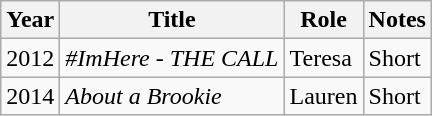<table class="wikitable">
<tr>
<th>Year</th>
<th>Title</th>
<th>Role</th>
<th>Notes</th>
</tr>
<tr>
<td>2012</td>
<td><em>#ImHere - THE CALL</em></td>
<td>Teresa</td>
<td>Short</td>
</tr>
<tr>
<td>2014</td>
<td><em>About a Brookie</em></td>
<td>Lauren</td>
<td>Short</td>
</tr>
</table>
